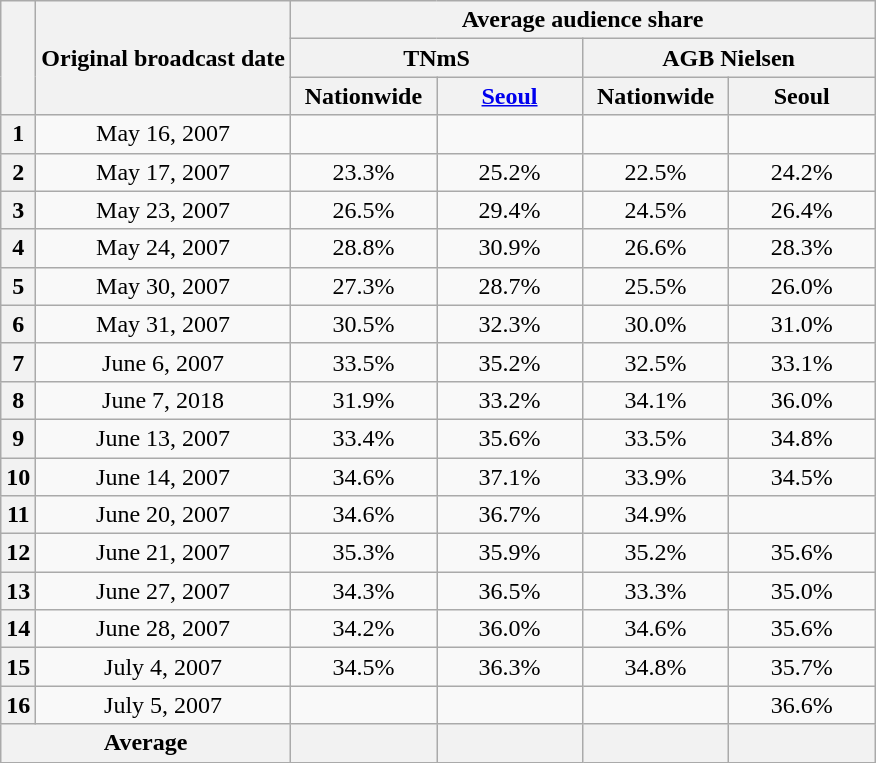<table class="wikitable" style="text-align:center">
<tr>
<th rowspan="3"></th>
<th rowspan="3">Original broadcast date</th>
<th colspan="4">Average audience share</th>
</tr>
<tr>
<th colspan="2">TNmS</th>
<th colspan="2">AGB Nielsen</th>
</tr>
<tr>
<th width="90">Nationwide</th>
<th width="90"><a href='#'>Seoul</a></th>
<th width="90">Nationwide</th>
<th width="90">Seoul</th>
</tr>
<tr>
<th>1</th>
<td>May 16, 2007</td>
<td> </td>
<td> </td>
<td> </td>
<td> </td>
</tr>
<tr>
<th>2</th>
<td>May 17, 2007</td>
<td>23.3% </td>
<td>25.2% </td>
<td>22.5% </td>
<td>24.2% </td>
</tr>
<tr>
<th>3</th>
<td>May 23, 2007</td>
<td>26.5% </td>
<td>29.4% </td>
<td>24.5% </td>
<td>26.4% </td>
</tr>
<tr>
<th>4</th>
<td>May 24, 2007</td>
<td>28.8% </td>
<td>30.9% </td>
<td>26.6% </td>
<td>28.3% </td>
</tr>
<tr>
<th>5</th>
<td>May 30, 2007</td>
<td>27.3% </td>
<td>28.7% </td>
<td>25.5% </td>
<td>26.0% </td>
</tr>
<tr>
<th>6</th>
<td>May 31, 2007</td>
<td>30.5% </td>
<td>32.3% </td>
<td>30.0% </td>
<td>31.0% </td>
</tr>
<tr>
<th>7</th>
<td>June 6, 2007</td>
<td>33.5% </td>
<td>35.2% </td>
<td>32.5% </td>
<td>33.1% </td>
</tr>
<tr>
<th>8</th>
<td>June 7, 2018</td>
<td>31.9% </td>
<td>33.2% </td>
<td>34.1% </td>
<td>36.0% </td>
</tr>
<tr>
<th>9</th>
<td>June 13, 2007</td>
<td>33.4% </td>
<td>35.6% </td>
<td>33.5% </td>
<td>34.8% </td>
</tr>
<tr>
<th>10</th>
<td>June 14, 2007</td>
<td>34.6% </td>
<td>37.1% </td>
<td>33.9% </td>
<td>34.5% </td>
</tr>
<tr>
<th>11</th>
<td>June 20, 2007</td>
<td>34.6% </td>
<td>36.7% </td>
<td>34.9% </td>
<td> </td>
</tr>
<tr>
<th>12</th>
<td>June 21, 2007</td>
<td>35.3% </td>
<td>35.9% </td>
<td>35.2% </td>
<td>35.6% </td>
</tr>
<tr>
<th>13</th>
<td>June 27, 2007</td>
<td>34.3% </td>
<td>36.5% </td>
<td>33.3% </td>
<td>35.0% </td>
</tr>
<tr>
<th>14</th>
<td>June 28, 2007</td>
<td>34.2% </td>
<td>36.0% </td>
<td>34.6% </td>
<td>35.6% </td>
</tr>
<tr>
<th>15</th>
<td>July 4, 2007</td>
<td>34.5% </td>
<td>36.3% </td>
<td>34.8% </td>
<td>35.7% </td>
</tr>
<tr>
<th>16</th>
<td>July 5, 2007</td>
<td> </td>
<td> </td>
<td> </td>
<td>36.6% </td>
</tr>
<tr>
<th colspan="2">Average</th>
<th></th>
<th></th>
<th></th>
<th></th>
</tr>
</table>
